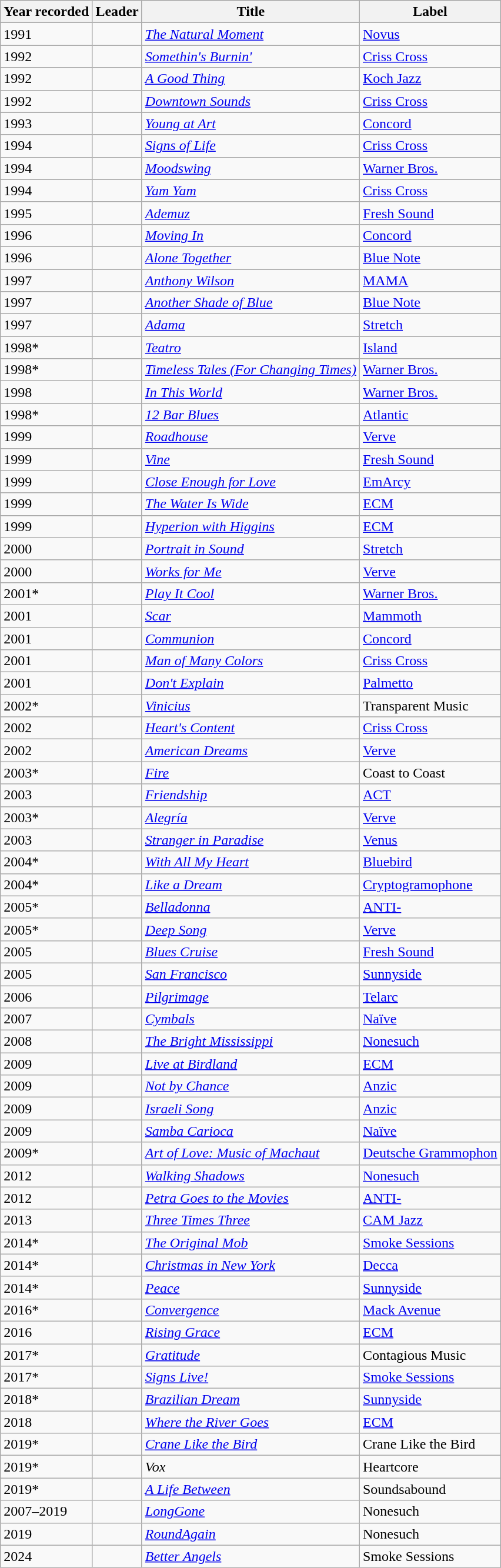<table class="wikitable sortable">
<tr>
<th>Year recorded</th>
<th>Leader</th>
<th>Title</th>
<th>Label</th>
</tr>
<tr>
<td>1991</td>
<td></td>
<td><em><a href='#'>The Natural Moment</a></em></td>
<td><a href='#'>Novus</a></td>
</tr>
<tr>
<td>1992</td>
<td></td>
<td><em><a href='#'>Somethin's Burnin'</a></em></td>
<td><a href='#'>Criss Cross</a></td>
</tr>
<tr>
<td>1992</td>
<td></td>
<td><em><a href='#'>A Good Thing</a></em></td>
<td><a href='#'>Koch Jazz</a></td>
</tr>
<tr>
<td>1992</td>
<td></td>
<td><em><a href='#'>Downtown Sounds</a></em></td>
<td><a href='#'>Criss Cross</a></td>
</tr>
<tr>
<td>1993</td>
<td></td>
<td><em><a href='#'>Young at Art</a></em></td>
<td><a href='#'>Concord</a></td>
</tr>
<tr>
<td>1994</td>
<td></td>
<td><em><a href='#'>Signs of Life</a></em></td>
<td><a href='#'>Criss Cross</a></td>
</tr>
<tr>
<td>1994</td>
<td></td>
<td><em><a href='#'>Moodswing</a></em></td>
<td><a href='#'>Warner Bros.</a></td>
</tr>
<tr>
<td>1994</td>
<td></td>
<td><em><a href='#'>Yam Yam</a></em></td>
<td><a href='#'>Criss Cross</a></td>
</tr>
<tr>
<td>1995</td>
<td></td>
<td><em><a href='#'>Ademuz</a></em></td>
<td><a href='#'>Fresh Sound</a></td>
</tr>
<tr>
<td>1996</td>
<td></td>
<td><em><a href='#'>Moving In</a></em></td>
<td><a href='#'>Concord</a></td>
</tr>
<tr>
<td>1996</td>
<td></td>
<td><em><a href='#'>Alone Together</a></em></td>
<td><a href='#'>Blue Note</a></td>
</tr>
<tr>
<td>1997</td>
<td></td>
<td><em><a href='#'>Anthony Wilson</a></em></td>
<td><a href='#'>MAMA</a></td>
</tr>
<tr>
<td>1997</td>
<td></td>
<td><em><a href='#'>Another Shade of Blue</a></em></td>
<td><a href='#'>Blue Note</a></td>
</tr>
<tr>
<td>1997</td>
<td></td>
<td><em><a href='#'>Adama</a></em></td>
<td><a href='#'>Stretch</a></td>
</tr>
<tr>
<td>1998*</td>
<td></td>
<td><em><a href='#'>Teatro</a></em></td>
<td><a href='#'>Island</a></td>
</tr>
<tr>
<td>1998*</td>
<td></td>
<td><em><a href='#'>Timeless Tales (For Changing Times)</a></em></td>
<td><a href='#'>Warner Bros.</a></td>
</tr>
<tr>
<td>1998</td>
<td></td>
<td><em><a href='#'>In This World</a></em></td>
<td><a href='#'>Warner Bros.</a></td>
</tr>
<tr>
<td>1998*</td>
<td></td>
<td><em><a href='#'>12 Bar Blues</a></em></td>
<td><a href='#'>Atlantic</a></td>
</tr>
<tr>
<td>1999</td>
<td></td>
<td><em><a href='#'>Roadhouse</a></em></td>
<td><a href='#'>Verve</a></td>
</tr>
<tr>
<td>1999</td>
<td></td>
<td><em><a href='#'>Vine</a></em></td>
<td><a href='#'>Fresh Sound</a></td>
</tr>
<tr>
<td>1999</td>
<td></td>
<td><em><a href='#'>Close Enough for Love</a></em></td>
<td><a href='#'>EmArcy</a></td>
</tr>
<tr>
<td>1999</td>
<td></td>
<td><em><a href='#'>The Water Is Wide</a></em></td>
<td><a href='#'>ECM</a></td>
</tr>
<tr>
<td>1999</td>
<td></td>
<td><em><a href='#'>Hyperion with Higgins</a></em></td>
<td><a href='#'>ECM</a></td>
</tr>
<tr>
<td>2000</td>
<td></td>
<td><em><a href='#'>Portrait in Sound</a></em></td>
<td><a href='#'>Stretch</a></td>
</tr>
<tr>
<td>2000</td>
<td></td>
<td><em><a href='#'>Works for Me</a></em></td>
<td><a href='#'>Verve</a></td>
</tr>
<tr>
<td>2001*</td>
<td></td>
<td><em><a href='#'>Play It Cool</a></em></td>
<td><a href='#'>Warner Bros.</a></td>
</tr>
<tr>
<td>2001</td>
<td></td>
<td><em><a href='#'>Scar</a></em></td>
<td><a href='#'>Mammoth</a></td>
</tr>
<tr>
<td>2001</td>
<td></td>
<td><em><a href='#'>Communion</a></em></td>
<td><a href='#'>Concord</a></td>
</tr>
<tr>
<td>2001</td>
<td></td>
<td><em><a href='#'>Man of Many Colors</a></em></td>
<td><a href='#'>Criss Cross</a></td>
</tr>
<tr>
<td>2001</td>
<td></td>
<td><em><a href='#'>Don't Explain</a></em></td>
<td><a href='#'>Palmetto</a></td>
</tr>
<tr>
<td>2002*</td>
<td></td>
<td><em><a href='#'>Vinicius</a></em></td>
<td>Transparent Music</td>
</tr>
<tr>
<td>2002</td>
<td></td>
<td><em><a href='#'>Heart's Content</a></em></td>
<td><a href='#'>Criss Cross</a></td>
</tr>
<tr>
<td>2002</td>
<td></td>
<td><em><a href='#'>American Dreams</a></em></td>
<td><a href='#'>Verve</a></td>
</tr>
<tr>
<td>2003*</td>
<td></td>
<td><em><a href='#'>Fire</a></em></td>
<td>Coast to Coast</td>
</tr>
<tr>
<td>2003</td>
<td></td>
<td><em><a href='#'>Friendship</a></em></td>
<td><a href='#'>ACT</a></td>
</tr>
<tr>
<td>2003*</td>
<td></td>
<td><em><a href='#'>Alegría</a></em></td>
<td><a href='#'>Verve</a></td>
</tr>
<tr>
<td>2003</td>
<td></td>
<td><em><a href='#'>Stranger in Paradise</a></em></td>
<td><a href='#'>Venus</a></td>
</tr>
<tr>
<td>2004*</td>
<td></td>
<td><em><a href='#'>With All My Heart</a></em></td>
<td><a href='#'>Bluebird</a></td>
</tr>
<tr>
<td>2004*</td>
<td></td>
<td><em><a href='#'>Like a Dream</a></em></td>
<td><a href='#'>Cryptogramophone</a></td>
</tr>
<tr>
<td>2005*</td>
<td></td>
<td><em><a href='#'>Belladonna</a></em></td>
<td><a href='#'>ANTI-</a></td>
</tr>
<tr>
<td>2005*</td>
<td></td>
<td><em><a href='#'>Deep Song</a></em></td>
<td><a href='#'>Verve</a></td>
</tr>
<tr>
<td>2005</td>
<td></td>
<td><em><a href='#'>Blues Cruise</a></em></td>
<td><a href='#'>Fresh Sound</a></td>
</tr>
<tr>
<td>2005</td>
<td></td>
<td><em><a href='#'>San Francisco</a></em></td>
<td><a href='#'>Sunnyside</a></td>
</tr>
<tr>
<td>2006</td>
<td></td>
<td><em><a href='#'>Pilgrimage</a></em></td>
<td><a href='#'>Telarc</a></td>
</tr>
<tr>
<td>2007</td>
<td></td>
<td><em><a href='#'>Cymbals</a></em></td>
<td><a href='#'>Naïve</a></td>
</tr>
<tr>
<td>2008</td>
<td></td>
<td><em><a href='#'>The Bright Mississippi</a></em></td>
<td><a href='#'>Nonesuch</a></td>
</tr>
<tr>
<td>2009</td>
<td></td>
<td><em><a href='#'>Live at Birdland</a></em></td>
<td><a href='#'>ECM</a></td>
</tr>
<tr>
<td>2009</td>
<td></td>
<td><em><a href='#'>Not by Chance</a></em></td>
<td><a href='#'>Anzic</a></td>
</tr>
<tr>
<td>2009</td>
<td></td>
<td><em><a href='#'>Israeli Song</a></em></td>
<td><a href='#'>Anzic</a></td>
</tr>
<tr>
<td>2009</td>
<td></td>
<td><em><a href='#'>Samba Carioca</a></em></td>
<td><a href='#'>Naïve</a></td>
</tr>
<tr>
<td>2009*</td>
<td></td>
<td><em><a href='#'>Art of Love: Music of Machaut</a></em></td>
<td><a href='#'>Deutsche Grammophon</a></td>
</tr>
<tr>
<td>2012</td>
<td></td>
<td><em><a href='#'>Walking Shadows</a></em></td>
<td><a href='#'>Nonesuch</a></td>
</tr>
<tr>
<td>2012</td>
<td></td>
<td><em><a href='#'>Petra Goes to the Movies</a></em></td>
<td><a href='#'>ANTI-</a></td>
</tr>
<tr>
<td>2013</td>
<td></td>
<td><em><a href='#'>Three Times Three</a></em></td>
<td><a href='#'>CAM Jazz</a></td>
</tr>
<tr>
<td>2014*</td>
<td></td>
<td><em><a href='#'>The Original Mob</a></em></td>
<td><a href='#'>Smoke Sessions</a></td>
</tr>
<tr>
<td>2014*</td>
<td></td>
<td><em><a href='#'>Christmas in New York</a></em></td>
<td><a href='#'>Decca</a></td>
</tr>
<tr>
<td>2014*</td>
<td></td>
<td><em><a href='#'>Peace</a></em></td>
<td><a href='#'>Sunnyside</a></td>
</tr>
<tr>
<td>2016*</td>
<td></td>
<td><em><a href='#'>Convergence</a></em></td>
<td><a href='#'>Mack Avenue</a></td>
</tr>
<tr>
<td>2016</td>
<td></td>
<td><em><a href='#'>Rising Grace</a></em></td>
<td><a href='#'>ECM</a></td>
</tr>
<tr>
<td>2017*</td>
<td></td>
<td><em><a href='#'>Gratitude</a></em></td>
<td>Contagious Music</td>
</tr>
<tr>
<td>2017*</td>
<td></td>
<td><em><a href='#'>Signs Live!</a></em></td>
<td><a href='#'>Smoke Sessions</a></td>
</tr>
<tr>
<td>2018*</td>
<td></td>
<td><em><a href='#'>Brazilian Dream</a></em></td>
<td><a href='#'>Sunnyside</a></td>
</tr>
<tr>
<td>2018</td>
<td></td>
<td><em><a href='#'>Where the River Goes</a></em></td>
<td><a href='#'>ECM</a></td>
</tr>
<tr>
<td>2019*</td>
<td></td>
<td><em><a href='#'>Crane Like the Bird</a></em></td>
<td>Crane Like the Bird</td>
</tr>
<tr>
<td>2019*</td>
<td></td>
<td><em>Vox</em></td>
<td>Heartcore</td>
</tr>
<tr>
<td>2019*</td>
<td></td>
<td><em><a href='#'>A Life Between</a></em></td>
<td>Soundsabound</td>
</tr>
<tr>
<td>2007–2019</td>
<td></td>
<td><em><a href='#'>LongGone</a></em></td>
<td>Nonesuch</td>
</tr>
<tr>
<td>2019</td>
<td></td>
<td><em><a href='#'>RoundAgain</a></em></td>
<td>Nonesuch</td>
</tr>
<tr>
<td>2024</td>
<td></td>
<td><em><a href='#'>Better Angels</a></em></td>
<td>Smoke Sessions</td>
</tr>
</table>
